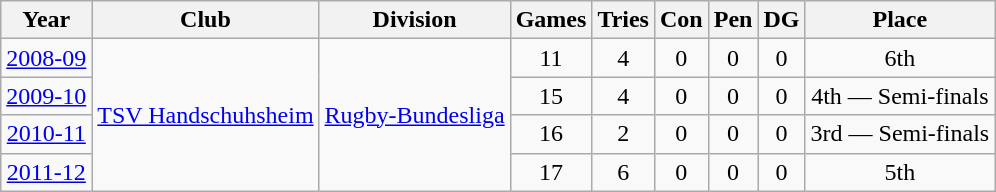<table class="wikitable">
<tr>
<th>Year</th>
<th>Club</th>
<th>Division</th>
<th>Games</th>
<th>Tries</th>
<th>Con</th>
<th>Pen</th>
<th>DG</th>
<th>Place</th>
</tr>
<tr align="center">
<td><a href='#'>2008-09</a></td>
<td rowspan=4><a href='#'>TSV Handschuhsheim</a></td>
<td rowspan=4><a href='#'>Rugby-Bundesliga</a></td>
<td>11</td>
<td>4</td>
<td>0</td>
<td>0</td>
<td>0</td>
<td>6th</td>
</tr>
<tr align="center">
<td><a href='#'>2009-10</a></td>
<td>15</td>
<td>4</td>
<td>0</td>
<td>0</td>
<td>0</td>
<td>4th — Semi-finals</td>
</tr>
<tr align="center">
<td><a href='#'>2010-11</a></td>
<td>16</td>
<td>2</td>
<td>0</td>
<td>0</td>
<td>0</td>
<td>3rd — Semi-finals</td>
</tr>
<tr align="center">
<td><a href='#'>2011-12</a></td>
<td>17</td>
<td>6</td>
<td>0</td>
<td>0</td>
<td>0</td>
<td>5th</td>
</tr>
</table>
